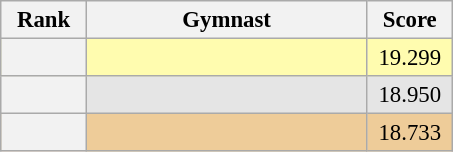<table class="wikitable sortable" style="text-align:center; font-size:95%">
<tr>
<th scope="col" style="width:50px;">Rank</th>
<th scope="col" style="width:180px;">Gymnast</th>
<th scope="col" style="width:50px;">Score</th>
</tr>
<tr style="background:#fffcaf;">
<th scope=row style="text-align:center"></th>
<td style="text-align:left;"></td>
<td>19.299</td>
</tr>
<tr style="background:#e5e5e5;">
<th scope=row style="text-align:center"></th>
<td style="text-align:left;"></td>
<td>18.950</td>
</tr>
<tr style="background:#ec9;">
<th scope=row style="text-align:center"></th>
<td style="text-align:left;"></td>
<td>18.733</td>
</tr>
</table>
